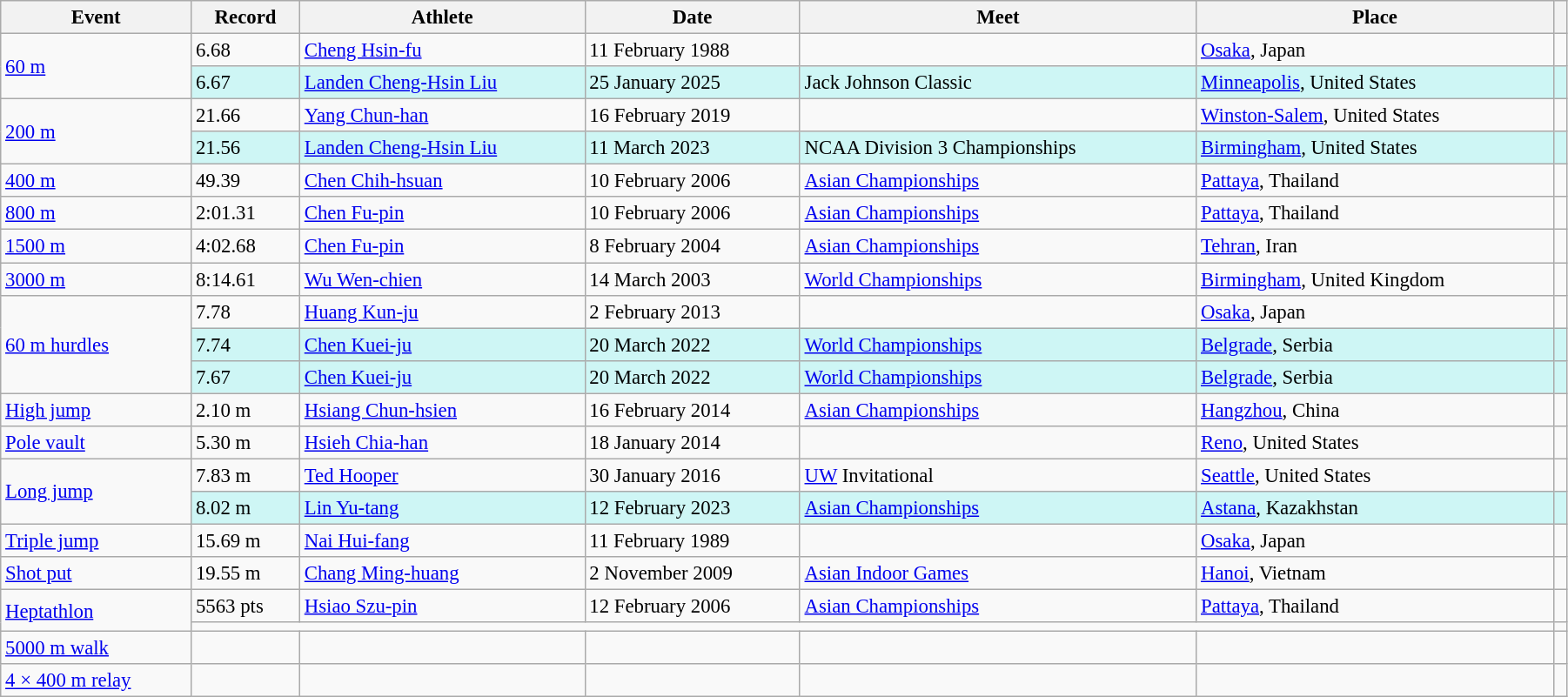<table class="wikitable" style="font-size:95%; width: 95%;">
<tr>
<th>Event</th>
<th>Record</th>
<th>Athlete</th>
<th>Date</th>
<th>Meet</th>
<th>Place</th>
<th></th>
</tr>
<tr>
<td rowspan=2><a href='#'>60 m</a></td>
<td>6.68</td>
<td><a href='#'>Cheng Hsin-fu</a></td>
<td>11 February 1988</td>
<td></td>
<td><a href='#'>Osaka</a>, Japan</td>
<td></td>
</tr>
<tr bgcolor=#CEF6F5>
<td>6.67</td>
<td><a href='#'>Landen Cheng-Hsin Liu</a></td>
<td>25 January 2025</td>
<td>Jack Johnson Classic</td>
<td><a href='#'>Minneapolis</a>, United States</td>
<td></td>
</tr>
<tr>
<td rowspan=2><a href='#'>200 m</a></td>
<td>21.66</td>
<td><a href='#'>Yang Chun-han</a></td>
<td>16 February 2019</td>
<td></td>
<td><a href='#'>Winston-Salem</a>, United States</td>
<td></td>
</tr>
<tr bgcolor=#CEF6F5>
<td>21.56</td>
<td><a href='#'>Landen Cheng-Hsin Liu</a></td>
<td>11 March 2023</td>
<td>NCAA Division 3 Championships</td>
<td><a href='#'>Birmingham</a>, United States</td>
<td></td>
</tr>
<tr>
<td><a href='#'>400 m</a></td>
<td>49.39</td>
<td><a href='#'>Chen Chih-hsuan</a></td>
<td>10 February 2006</td>
<td><a href='#'>Asian Championships</a></td>
<td><a href='#'>Pattaya</a>, Thailand</td>
<td></td>
</tr>
<tr>
<td><a href='#'>800 m</a></td>
<td>2:01.31</td>
<td><a href='#'>Chen Fu-pin</a></td>
<td>10 February 2006</td>
<td><a href='#'>Asian Championships</a></td>
<td><a href='#'>Pattaya</a>, Thailand</td>
<td></td>
</tr>
<tr>
<td><a href='#'>1500 m</a></td>
<td>4:02.68</td>
<td><a href='#'>Chen Fu-pin</a></td>
<td>8 February 2004</td>
<td><a href='#'>Asian Championships</a></td>
<td><a href='#'>Tehran</a>, Iran</td>
<td></td>
</tr>
<tr>
<td><a href='#'>3000 m</a></td>
<td>8:14.61</td>
<td><a href='#'>Wu Wen-chien</a></td>
<td>14 March 2003</td>
<td><a href='#'>World Championships</a></td>
<td><a href='#'>Birmingham</a>, United Kingdom</td>
<td></td>
</tr>
<tr>
<td rowspan=3><a href='#'>60 m hurdles</a></td>
<td>7.78</td>
<td><a href='#'>Huang Kun-ju</a></td>
<td>2 February 2013</td>
<td></td>
<td><a href='#'>Osaka</a>, Japan</td>
<td></td>
</tr>
<tr bgcolor=#CEF6F5>
<td>7.74</td>
<td><a href='#'>Chen Kuei-ju</a></td>
<td>20 March 2022</td>
<td><a href='#'>World Championships</a></td>
<td><a href='#'>Belgrade</a>, Serbia</td>
<td></td>
</tr>
<tr bgcolor=#CEF6F5>
<td>7.67</td>
<td><a href='#'>Chen Kuei-ju</a></td>
<td>20 March 2022</td>
<td><a href='#'>World Championships</a></td>
<td><a href='#'>Belgrade</a>, Serbia</td>
<td></td>
</tr>
<tr>
<td><a href='#'>High jump</a></td>
<td>2.10 m</td>
<td><a href='#'>Hsiang Chun-hsien</a></td>
<td>16 February 2014</td>
<td><a href='#'>Asian Championships</a></td>
<td><a href='#'>Hangzhou</a>, China</td>
<td></td>
</tr>
<tr>
<td><a href='#'>Pole vault</a></td>
<td>5.30 m </td>
<td><a href='#'>Hsieh Chia-han</a></td>
<td>18 January 2014</td>
<td></td>
<td><a href='#'>Reno</a>, United States</td>
<td></td>
</tr>
<tr>
<td rowspan=2><a href='#'>Long jump</a></td>
<td>7.83 m</td>
<td><a href='#'>Ted Hooper</a></td>
<td>30 January 2016</td>
<td><a href='#'>UW</a> Invitational</td>
<td><a href='#'>Seattle</a>, United States</td>
<td></td>
</tr>
<tr bgcolor=#CEF6F5>
<td>8.02 m</td>
<td><a href='#'>Lin Yu-tang</a></td>
<td>12 February 2023</td>
<td><a href='#'>Asian Championships</a></td>
<td><a href='#'>Astana</a>, Kazakhstan</td>
<td></td>
</tr>
<tr>
<td><a href='#'>Triple jump</a></td>
<td>15.69 m</td>
<td><a href='#'>Nai Hui-fang</a></td>
<td>11 February 1989</td>
<td></td>
<td><a href='#'>Osaka</a>, Japan</td>
<td></td>
</tr>
<tr>
<td><a href='#'>Shot put</a></td>
<td>19.55 m</td>
<td><a href='#'>Chang Ming-huang</a></td>
<td>2 November 2009</td>
<td><a href='#'>Asian Indoor Games</a></td>
<td><a href='#'>Hanoi</a>, Vietnam</td>
<td></td>
</tr>
<tr>
<td rowspan=2><a href='#'>Heptathlon</a></td>
<td>5563 pts</td>
<td><a href='#'>Hsiao Szu-pin</a></td>
<td>12 February 2006</td>
<td><a href='#'>Asian Championships</a></td>
<td><a href='#'>Pattaya</a>, Thailand</td>
<td></td>
</tr>
<tr>
<td colspan=5></td>
<td></td>
</tr>
<tr>
<td><a href='#'>5000 m walk</a></td>
<td></td>
<td></td>
<td></td>
<td></td>
<td></td>
<td></td>
</tr>
<tr>
<td><a href='#'>4 × 400 m relay</a></td>
<td></td>
<td></td>
<td></td>
<td></td>
<td></td>
<td></td>
</tr>
</table>
